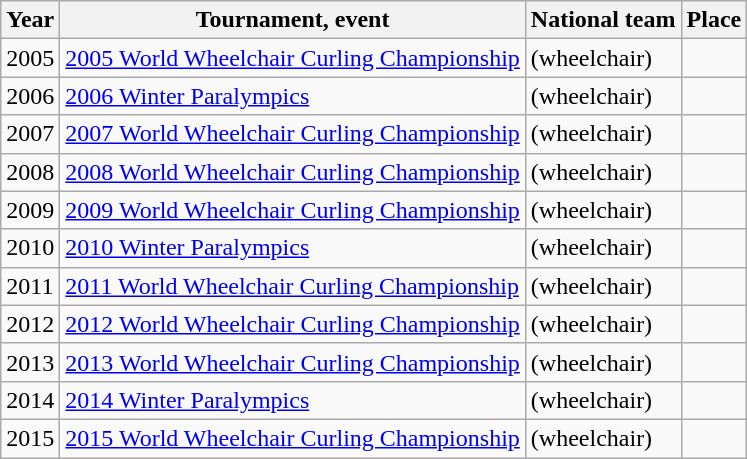<table class="wikitable">
<tr>
<th scope="col">Year</th>
<th scope="col">Tournament, event</th>
<th scope="col">National team</th>
<th scope="col">Place</th>
</tr>
<tr>
<td>2005</td>
<td><a href='#'>2005 World Wheelchair Curling Championship</a></td>
<td> (wheelchair)</td>
<td></td>
</tr>
<tr>
<td>2006</td>
<td><a href='#'>2006 Winter Paralympics</a></td>
<td> (wheelchair)</td>
<td></td>
</tr>
<tr>
<td>2007</td>
<td><a href='#'>2007 World Wheelchair Curling Championship</a></td>
<td> (wheelchair)</td>
<td></td>
</tr>
<tr>
<td>2008</td>
<td><a href='#'>2008 World Wheelchair Curling Championship</a></td>
<td> (wheelchair)</td>
<td></td>
</tr>
<tr>
<td>2009</td>
<td><a href='#'>2009 World Wheelchair Curling Championship</a></td>
<td> (wheelchair)</td>
<td></td>
</tr>
<tr>
<td>2010</td>
<td><a href='#'>2010 Winter Paralympics</a></td>
<td> (wheelchair)</td>
<td></td>
</tr>
<tr>
<td>2011</td>
<td><a href='#'>2011 World Wheelchair Curling Championship</a></td>
<td> (wheelchair)</td>
<td></td>
</tr>
<tr>
<td>2012</td>
<td><a href='#'>2012 World Wheelchair Curling Championship</a></td>
<td> (wheelchair)</td>
<td></td>
</tr>
<tr>
<td>2013</td>
<td><a href='#'>2013 World Wheelchair Curling Championship</a></td>
<td> (wheelchair)</td>
<td></td>
</tr>
<tr>
<td>2014</td>
<td><a href='#'>2014 Winter Paralympics</a></td>
<td> (wheelchair)</td>
<td></td>
</tr>
<tr>
<td>2015</td>
<td><a href='#'>2015 World Wheelchair Curling Championship</a></td>
<td> (wheelchair)</td>
<td></td>
</tr>
</table>
